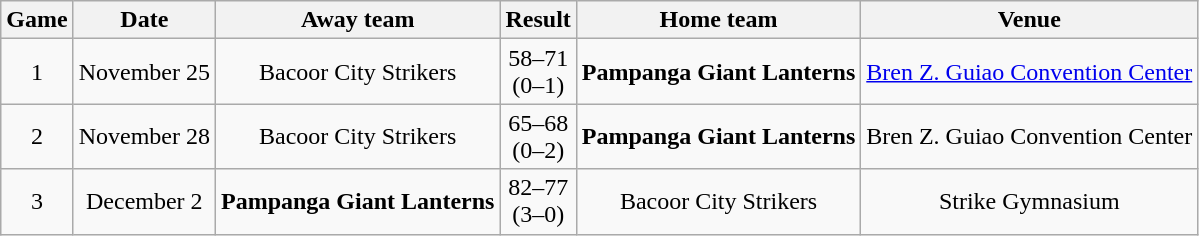<table class="wikitable" style="text-align:center">
<tr>
<th>Game</th>
<th>Date</th>
<th>Away team</th>
<th>Result</th>
<th>Home team</th>
<th>Venue</th>
</tr>
<tr>
<td>1</td>
<td>November 25</td>
<td>Bacoor City Strikers</td>
<td>58–71 <br> (0–1)</td>
<td><strong>Pampanga Giant Lanterns</strong></td>
<td><a href='#'>Bren Z. Guiao Convention Center</a></td>
</tr>
<tr>
<td>2</td>
<td>November 28</td>
<td>Bacoor City Strikers</td>
<td>65–68 <br> (0–2)</td>
<td><strong>Pampanga Giant Lanterns</strong></td>
<td>Bren Z. Guiao Convention Center</td>
</tr>
<tr>
<td>3</td>
<td>December 2</td>
<td><strong>Pampanga Giant Lanterns</strong></td>
<td>82–77 <br> (3–0)</td>
<td>Bacoor City Strikers</td>
<td>Strike Gymnasium</td>
</tr>
</table>
